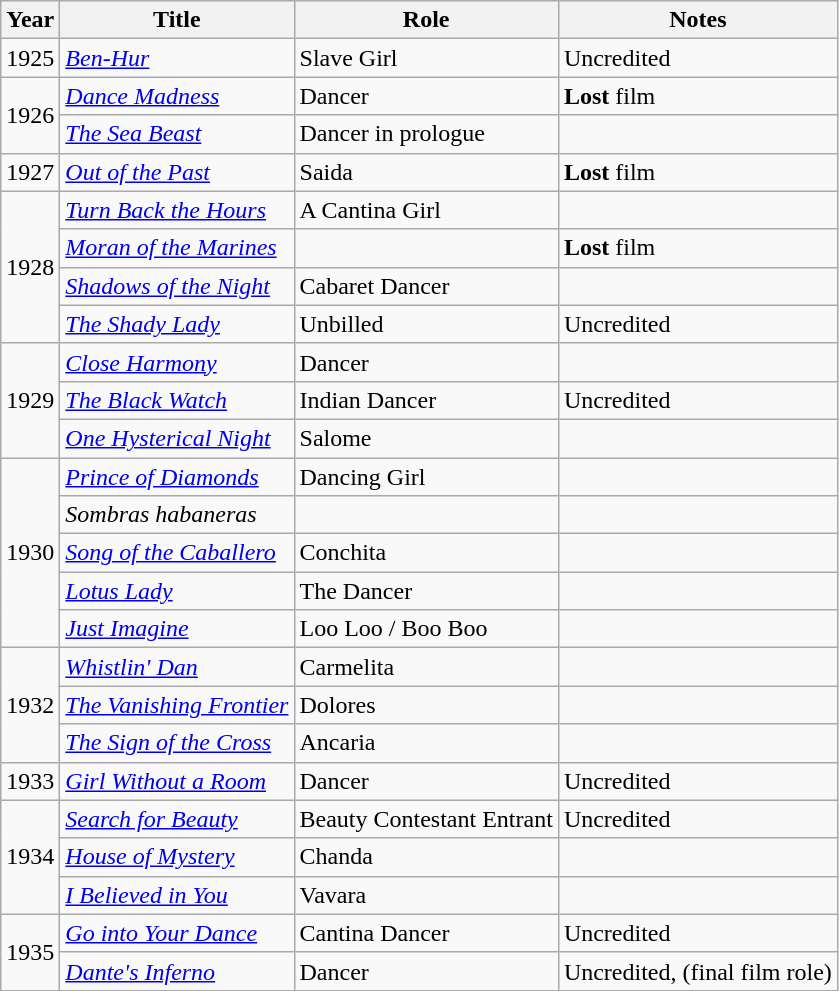<table class="wikitable">
<tr>
<th>Year</th>
<th>Title</th>
<th>Role</th>
<th>Notes</th>
</tr>
<tr>
<td>1925</td>
<td><em><a href='#'>Ben-Hur</a></em></td>
<td>Slave Girl</td>
<td>Uncredited</td>
</tr>
<tr>
<td rowspan=2>1926</td>
<td><em><a href='#'>Dance Madness</a></em></td>
<td>Dancer</td>
<td><strong>Lost</strong> film</td>
</tr>
<tr>
<td><em><a href='#'>The Sea Beast</a></em></td>
<td>Dancer in prologue</td>
<td></td>
</tr>
<tr>
<td>1927</td>
<td><em><a href='#'>Out of the Past</a></em></td>
<td>Saida</td>
<td><strong>Lost</strong> film</td>
</tr>
<tr>
<td rowspan=4>1928</td>
<td><em><a href='#'>Turn Back the Hours</a></em></td>
<td>A Cantina Girl</td>
<td></td>
</tr>
<tr>
<td><em><a href='#'>Moran of the Marines</a></em></td>
<td></td>
<td><strong>Lost</strong> film</td>
</tr>
<tr>
<td><em><a href='#'>Shadows of the Night</a></em></td>
<td>Cabaret Dancer</td>
<td></td>
</tr>
<tr>
<td><em><a href='#'>The Shady Lady</a></em></td>
<td>Unbilled</td>
<td>Uncredited</td>
</tr>
<tr>
<td rowspan=3>1929</td>
<td><em><a href='#'>Close Harmony</a></em></td>
<td>Dancer</td>
<td></td>
</tr>
<tr>
<td><em><a href='#'>The Black Watch</a></em></td>
<td>Indian Dancer</td>
<td>Uncredited</td>
</tr>
<tr>
<td><em><a href='#'>One Hysterical Night</a></em></td>
<td>Salome</td>
<td></td>
</tr>
<tr>
<td rowspan=5>1930</td>
<td><em><a href='#'>Prince of Diamonds</a></em></td>
<td>Dancing Girl</td>
<td></td>
</tr>
<tr>
<td><em>Sombras habaneras</em></td>
<td></td>
<td></td>
</tr>
<tr>
<td><em><a href='#'>Song of the Caballero</a></em></td>
<td>Conchita</td>
<td></td>
</tr>
<tr>
<td><em><a href='#'>Lotus Lady</a></em></td>
<td>The Dancer</td>
<td></td>
</tr>
<tr>
<td><em><a href='#'>Just Imagine</a></em></td>
<td>Loo Loo / Boo Boo</td>
<td></td>
</tr>
<tr>
<td rowspan=3>1932</td>
<td><em><a href='#'>Whistlin' Dan</a></em></td>
<td>Carmelita</td>
<td></td>
</tr>
<tr>
<td><em><a href='#'>The Vanishing Frontier</a></em></td>
<td>Dolores</td>
<td></td>
</tr>
<tr>
<td><em><a href='#'>The Sign of the Cross</a></em></td>
<td>Ancaria</td>
<td></td>
</tr>
<tr>
<td>1933</td>
<td><em><a href='#'>Girl Without a Room</a></em></td>
<td>Dancer</td>
<td>Uncredited</td>
</tr>
<tr>
<td rowspan=3>1934</td>
<td><em><a href='#'>Search for Beauty</a></em></td>
<td>Beauty Contestant Entrant</td>
<td>Uncredited</td>
</tr>
<tr>
<td><em><a href='#'>House of Mystery</a></em></td>
<td>Chanda</td>
<td></td>
</tr>
<tr>
<td><em><a href='#'>I Believed in You</a></em></td>
<td>Vavara</td>
<td></td>
</tr>
<tr>
<td rowspan=2>1935</td>
<td><em><a href='#'>Go into Your Dance</a></em></td>
<td>Cantina Dancer</td>
<td>Uncredited</td>
</tr>
<tr>
<td><em><a href='#'>Dante's Inferno</a></em></td>
<td>Dancer</td>
<td>Uncredited, (final film role)</td>
</tr>
</table>
